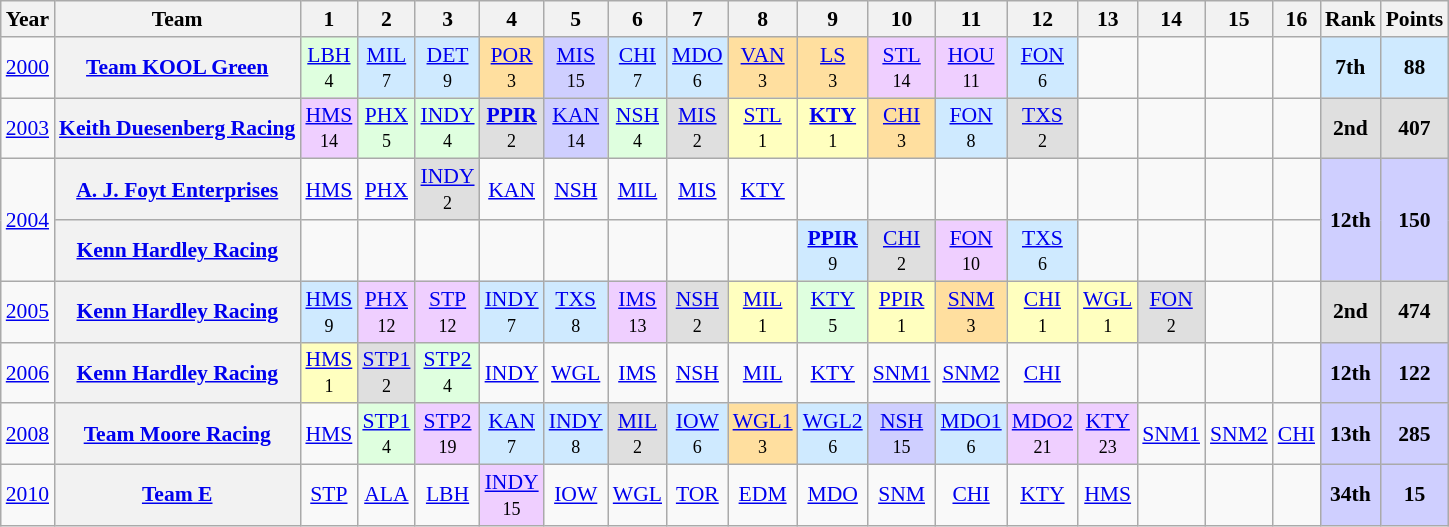<table class="wikitable" style="text-align:center; font-size:90%">
<tr>
<th>Year</th>
<th>Team</th>
<th>1</th>
<th>2</th>
<th>3</th>
<th>4</th>
<th>5</th>
<th>6</th>
<th>7</th>
<th>8</th>
<th>9</th>
<th>10</th>
<th>11</th>
<th>12</th>
<th>13</th>
<th>14</th>
<th>15</th>
<th>16</th>
<th>Rank</th>
<th>Points</th>
</tr>
<tr>
<td><a href='#'>2000</a></td>
<th><a href='#'>Team KOOL Green</a></th>
<td style="background:#DFFFDF;"><a href='#'>LBH</a><br><small>4</small></td>
<td style="background:#CFEAFF;"><a href='#'>MIL</a><br><small>7</small></td>
<td style="background:#CFEAFF;"><a href='#'>DET</a><br><small>9</small></td>
<td style="background:#FFDF9F;"><a href='#'>POR</a><br><small>3</small></td>
<td style="background:#CFCFFF;"><a href='#'>MIS</a><br><small>15</small></td>
<td style="background:#CFEAFF;"><a href='#'>CHI</a><br><small>7</small></td>
<td style="background:#CFEAFF;"><a href='#'>MDO</a><br><small>6</small></td>
<td style="background:#FFDF9F;"><a href='#'>VAN</a><br><small>3</small></td>
<td style="background:#FFDF9F;"><a href='#'>LS</a><br><small>3</small></td>
<td style="background:#EFCFFF;"><a href='#'>STL</a><br><small>14</small></td>
<td style="background:#EFCFFF;"><a href='#'>HOU</a><br><small>11</small></td>
<td style="background:#CFEAFF;"><a href='#'>FON</a><br><small>6</small></td>
<td></td>
<td></td>
<td></td>
<td></td>
<td style="background:#CFEAFF;"><strong>7th</strong></td>
<td style="background:#CFEAFF;"><strong>88</strong></td>
</tr>
<tr>
<td><a href='#'>2003</a></td>
<th><a href='#'>Keith Duesenberg Racing</a></th>
<td style="background:#EFCFFF;"><a href='#'>HMS</a><br><small>14</small></td>
<td style="background:#DFFFDF;"><a href='#'>PHX</a><br><small>5</small></td>
<td style="background:#DFFFDF;"><a href='#'>INDY</a><br><small>4</small></td>
<td style="background:#DFDFDF;"><strong><a href='#'>PPIR</a></strong><br><small>2</small></td>
<td style="background:#CFCFFF;"><a href='#'>KAN</a><br><small>14</small></td>
<td style="background:#DFFFDF;"><a href='#'>NSH</a><br><small>4</small></td>
<td style="background:#DFDFDF;"><a href='#'>MIS</a><br><small>2</small></td>
<td style="background:#FFFFBF;"><a href='#'>STL</a><br><small>1</small></td>
<td style="background:#FFFFBF;"><strong><a href='#'>KTY</a></strong><br><small>1</small></td>
<td style="background:#FFDF9F;"><a href='#'>CHI</a><br><small>3</small></td>
<td style="background:#CFEAFF;"><a href='#'>FON</a><br><small>8</small></td>
<td style="background:#DFDFDF;"><a href='#'>TXS</a><br><small>2</small></td>
<td></td>
<td></td>
<td></td>
<td></td>
<td style="background:#DFDFDF;"><strong>2nd</strong></td>
<td style="background:#DFDFDF;"><strong>407</strong></td>
</tr>
<tr>
<td rowspan=2><a href='#'>2004</a></td>
<th><a href='#'>A. J. Foyt Enterprises</a></th>
<td><a href='#'>HMS</a></td>
<td><a href='#'>PHX</a></td>
<td style="background:#DFDFDF;"><a href='#'>INDY</a><br><small>2</small></td>
<td><a href='#'>KAN</a></td>
<td><a href='#'>NSH</a></td>
<td><a href='#'>MIL</a></td>
<td><a href='#'>MIS</a></td>
<td><a href='#'>KTY</a></td>
<td></td>
<td></td>
<td></td>
<td></td>
<td></td>
<td></td>
<td></td>
<td></td>
<td rowspan=2 style="background:#CFCFFF;"><strong>12th</strong></td>
<td rowspan=2 style="background:#CFCFFF;"><strong>150</strong></td>
</tr>
<tr>
<th><a href='#'>Kenn Hardley Racing</a></th>
<td></td>
<td></td>
<td></td>
<td></td>
<td></td>
<td></td>
<td></td>
<td></td>
<td style="background:#CFEAFF;"><strong><a href='#'>PPIR</a></strong><br><small>9</small></td>
<td style="background:#DFDFDF;"><a href='#'>CHI</a><br><small>2</small></td>
<td style="background:#EFCFFF;"><a href='#'>FON</a><br><small>10</small></td>
<td style="background:#CFEAFF;"><a href='#'>TXS</a><br><small>6</small></td>
<td></td>
<td></td>
<td></td>
<td></td>
</tr>
<tr>
<td><a href='#'>2005</a></td>
<th><a href='#'>Kenn Hardley Racing</a></th>
<td style="background:#CFEAFF;"><a href='#'>HMS</a><br><small>9</small></td>
<td style="background:#EFCFFF;"><a href='#'>PHX</a><br><small>12</small></td>
<td style="background:#EFCFFF;"><a href='#'>STP</a><br><small>12</small></td>
<td style="background:#CFEAFF;"><a href='#'>INDY</a><br><small>7</small></td>
<td style="background:#CFEAFF;"><a href='#'>TXS</a><br><small>8</small></td>
<td style="background:#EFCFFF;"><a href='#'>IMS</a><br><small>13</small></td>
<td style="background:#DFDFDF;"><a href='#'>NSH</a><br><small>2</small></td>
<td style="background:#FFFFBF;"><a href='#'>MIL</a><br><small>1</small></td>
<td style="background:#DFFFDF;"><a href='#'>KTY</a><br><small>5</small></td>
<td style="background:#FFFFBF;"><a href='#'>PPIR</a><br><small>1</small></td>
<td style="background:#FFDF9F;"><a href='#'>SNM</a><br><small>3</small></td>
<td style="background:#FFFFBF;"><a href='#'>CHI</a><br><small>1</small></td>
<td style="background:#FFFFBF;"><a href='#'>WGL</a><br><small>1</small></td>
<td style="background:#DFDFDF;"><a href='#'>FON</a><br><small>2</small></td>
<td></td>
<td></td>
<td style="background:#DFDFDF;"><strong>2nd</strong></td>
<td style="background:#DFDFDF;"><strong>474</strong></td>
</tr>
<tr>
<td><a href='#'>2006</a></td>
<th><a href='#'>Kenn Hardley Racing</a></th>
<td style="background:#FFFFBF;"><a href='#'>HMS</a><br><small>1</small></td>
<td style="background:#DFDFDF;"><a href='#'>STP1</a><br><small>2</small></td>
<td style="background:#DFFFDF;"><a href='#'>STP2</a><br><small>4</small></td>
<td><a href='#'>INDY</a></td>
<td><a href='#'>WGL</a></td>
<td><a href='#'>IMS</a></td>
<td><a href='#'>NSH</a></td>
<td><a href='#'>MIL</a></td>
<td><a href='#'>KTY</a></td>
<td><a href='#'>SNM1</a></td>
<td><a href='#'>SNM2</a></td>
<td><a href='#'>CHI</a></td>
<td></td>
<td></td>
<td></td>
<td></td>
<td style="background:#CFCFFF;"><strong>12th</strong></td>
<td style="background:#CFCFFF;"><strong>122</strong></td>
</tr>
<tr>
<td><a href='#'>2008</a></td>
<th><a href='#'>Team Moore Racing</a></th>
<td><a href='#'>HMS</a></td>
<td style="background:#DFFFDF;"><a href='#'>STP1</a><br><small>4</small></td>
<td style="background:#EFCFFF;"><a href='#'>STP2</a><br><small>19</small></td>
<td style="background:#CFEAFF;"><a href='#'>KAN</a><br><small>7</small></td>
<td style="background:#CFEAFF;"><a href='#'>INDY</a><br><small>8</small></td>
<td style="background:#DFDFDF;"><a href='#'>MIL</a><br><small>2</small></td>
<td style="background:#CFEAFF;"><a href='#'>IOW</a><br><small>6</small></td>
<td style="background:#FFDF9F;"><a href='#'>WGL1</a><br><small>3</small></td>
<td style="background:#CFEAFF;"><a href='#'>WGL2</a><br><small>6</small></td>
<td style="background:#CFCFFF;"><a href='#'>NSH</a><br><small>15</small></td>
<td style="background:#CFEAFF;"><a href='#'>MDO1</a><br><small>6</small></td>
<td style="background:#EFCFFF;"><a href='#'>MDO2</a><br><small>21</small></td>
<td style="background:#EFCFFF;"><a href='#'>KTY</a><br><small>23</small></td>
<td><a href='#'>SNM1</a></td>
<td><a href='#'>SNM2</a></td>
<td><a href='#'>CHI</a></td>
<td style="background:#CFCFFF;"><strong>13th</strong></td>
<td style="background:#CFCFFF;"><strong>285</strong></td>
</tr>
<tr>
<td><a href='#'>2010</a></td>
<th><a href='#'>Team E</a></th>
<td><a href='#'>STP</a></td>
<td><a href='#'>ALA</a></td>
<td><a href='#'>LBH</a></td>
<td style="background:#EFCFFF;"><a href='#'>INDY</a><br><small>15</small></td>
<td><a href='#'>IOW</a></td>
<td><a href='#'>WGL</a></td>
<td><a href='#'>TOR</a></td>
<td><a href='#'>EDM</a></td>
<td><a href='#'>MDO</a></td>
<td><a href='#'>SNM</a></td>
<td><a href='#'>CHI</a></td>
<td><a href='#'>KTY</a></td>
<td><a href='#'>HMS</a></td>
<td></td>
<td></td>
<td></td>
<td style="background:#CFCFFF;"><strong>34th</strong></td>
<td style="background:#CFCFFF;"><strong>15</strong></td>
</tr>
</table>
